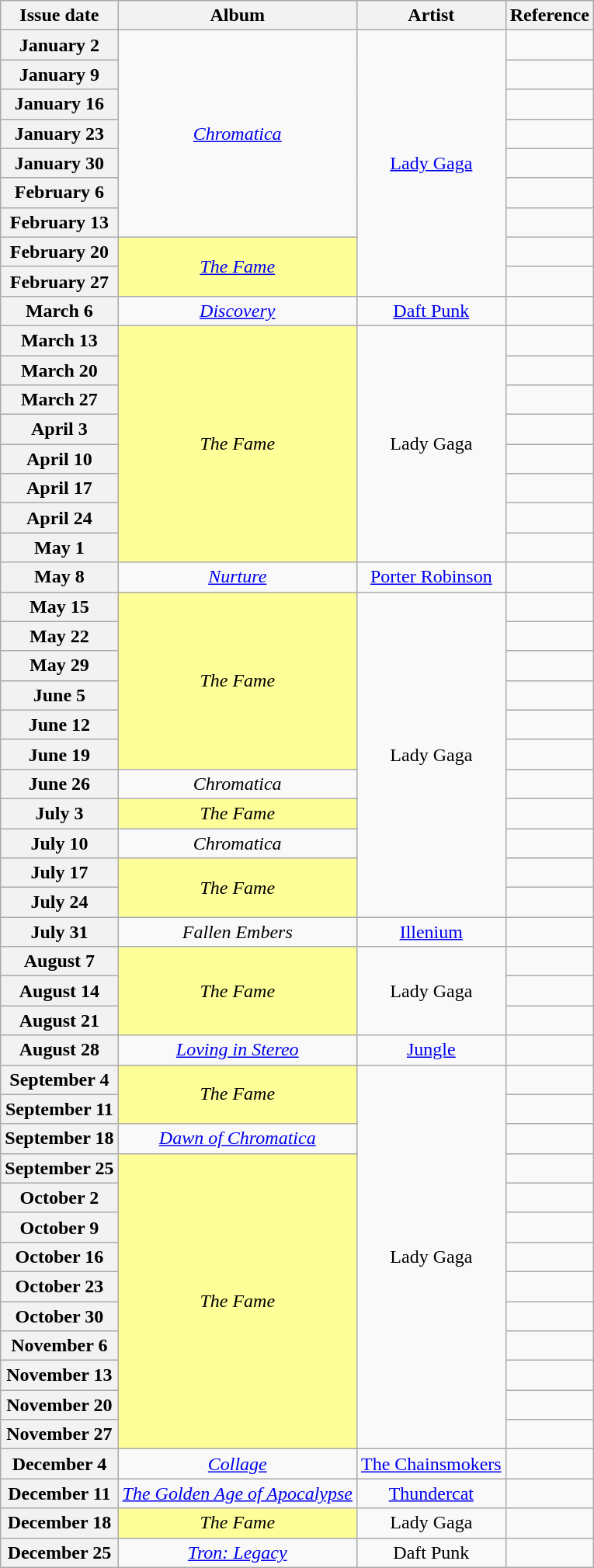<table class="wikitable plainrowheaders" style="text-align:center">
<tr>
<th scope="col">Issue date</th>
<th scope="col">Album</th>
<th scope="col">Artist</th>
<th scope="col">Reference</th>
</tr>
<tr>
<th scope="row">January 2</th>
<td rowspan="7"><em><a href='#'>Chromatica</a></em></td>
<td rowspan="9"><a href='#'>Lady Gaga</a></td>
<td></td>
</tr>
<tr>
<th scope="row">January 9</th>
<td></td>
</tr>
<tr>
<th scope="row">January 16</th>
<td></td>
</tr>
<tr>
<th scope="row">January 23</th>
<td></td>
</tr>
<tr>
<th scope="row">January 30</th>
<td></td>
</tr>
<tr>
<th scope="row">February 6</th>
<td></td>
</tr>
<tr>
<th scope="row">February 13</th>
<td></td>
</tr>
<tr>
<th scope="row">February 20</th>
<td bgcolor=#FFFF99 rowspan="2"><em><a href='#'>The Fame</a></em> </td>
<td></td>
</tr>
<tr>
<th scope="row">February 27</th>
<td></td>
</tr>
<tr>
<th scope="row">March 6</th>
<td><em><a href='#'>Discovery</a></em></td>
<td><a href='#'>Daft Punk</a></td>
<td></td>
</tr>
<tr>
<th scope="row">March 13</th>
<td bgcolor=#FFFF99 rowspan="8"><em>The Fame</em> </td>
<td rowspan="8">Lady Gaga</td>
<td></td>
</tr>
<tr>
<th scope="row">March 20</th>
<td></td>
</tr>
<tr>
<th scope="row">March 27</th>
<td></td>
</tr>
<tr>
<th scope="row">April 3</th>
<td></td>
</tr>
<tr>
<th scope="row">April 10</th>
<td></td>
</tr>
<tr>
<th scope="row">April 17</th>
<td></td>
</tr>
<tr>
<th scope="row">April 24</th>
<td></td>
</tr>
<tr>
<th scope="row">May 1</th>
<td></td>
</tr>
<tr>
<th scope="row">May 8</th>
<td><em><a href='#'>Nurture</a></em></td>
<td><a href='#'>Porter Robinson</a></td>
<td></td>
</tr>
<tr>
<th scope="row">May 15</th>
<td bgcolor=#FFFF99 rowspan="6"><em>The Fame</em> </td>
<td rowspan="11">Lady Gaga</td>
<td></td>
</tr>
<tr>
<th scope="row">May 22</th>
<td></td>
</tr>
<tr>
<th scope="row">May 29</th>
<td></td>
</tr>
<tr>
<th scope="row">June 5</th>
<td></td>
</tr>
<tr>
<th scope="row">June 12</th>
<td></td>
</tr>
<tr>
<th scope="row">June 19</th>
<td></td>
</tr>
<tr>
<th scope="row">June 26</th>
<td><em>Chromatica</em></td>
<td></td>
</tr>
<tr>
<th scope="row">July 3</th>
<td bgcolor=#FFFF99><em>The Fame</em> </td>
<td></td>
</tr>
<tr>
<th scope="row">July 10</th>
<td><em>Chromatica</em></td>
<td></td>
</tr>
<tr>
<th scope="row">July 17</th>
<td bgcolor=#FFFF99 rowspan="2"><em>The Fame</em> </td>
<td></td>
</tr>
<tr>
<th scope="row">July 24</th>
<td></td>
</tr>
<tr>
<th scope="row">July 31</th>
<td><em>Fallen Embers</em></td>
<td><a href='#'>Illenium</a></td>
<td></td>
</tr>
<tr>
<th scope="row">August 7</th>
<td bgcolor=#FFFF99 rowspan="3"><em>The Fame</em> </td>
<td rowspan=3>Lady Gaga</td>
<td></td>
</tr>
<tr>
<th scope="row">August 14</th>
<td></td>
</tr>
<tr>
<th scope="row">August 21</th>
<td></td>
</tr>
<tr>
<th scope="row">August 28</th>
<td><em><a href='#'>Loving in Stereo</a></em></td>
<td><a href='#'>Jungle</a></td>
<td></td>
</tr>
<tr>
<th scope="row">September 4</th>
<td bgcolor=#FFFF99 rowspan="2"><em>The Fame</em> </td>
<td rowspan=13>Lady Gaga</td>
<td></td>
</tr>
<tr>
<th scope="row">September 11</th>
<td></td>
</tr>
<tr>
<th scope="row">September 18</th>
<td><em><a href='#'>Dawn of Chromatica</a></em></td>
<td></td>
</tr>
<tr>
<th scope="row">September 25</th>
<td bgcolor=#FFFF99 rowspan="10"><em>The Fame</em> </td>
<td></td>
</tr>
<tr>
<th scope="row">October 2</th>
<td></td>
</tr>
<tr>
<th scope="row">October 9</th>
<td></td>
</tr>
<tr>
<th scope="row">October 16</th>
<td></td>
</tr>
<tr>
<th scope="row">October 23</th>
<td></td>
</tr>
<tr>
<th scope="row">October 30</th>
<td></td>
</tr>
<tr>
<th scope="row">November 6</th>
<td></td>
</tr>
<tr>
<th scope="row">November 13</th>
<td></td>
</tr>
<tr>
<th scope="row">November 20</th>
<td></td>
</tr>
<tr>
<th scope="row">November 27</th>
<td></td>
</tr>
<tr>
<th scope="row">December 4</th>
<td><em><a href='#'>Collage</a></em></td>
<td><a href='#'>The Chainsmokers</a></td>
<td></td>
</tr>
<tr>
<th scope="row">December 11</th>
<td><em><a href='#'>The Golden Age of Apocalypse</a></em></td>
<td><a href='#'>Thundercat</a></td>
<td></td>
</tr>
<tr>
<th scope="row">December 18</th>
<td bgcolor=#FFFF99><em>The Fame</em> </td>
<td>Lady Gaga</td>
<td></td>
</tr>
<tr>
<th scope="row">December 25</th>
<td><em><a href='#'>Tron: Legacy</a> </em></td>
<td>Daft Punk</td>
<td></td>
</tr>
</table>
